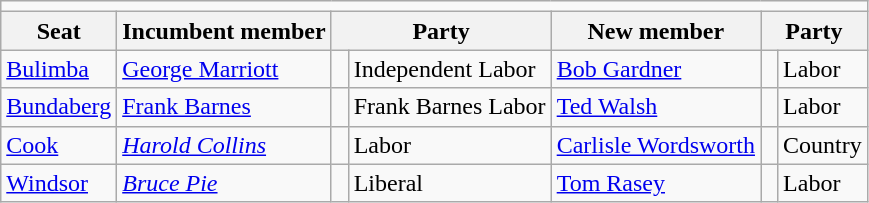<table class="wikitable">
<tr>
<td colspan=7></td>
</tr>
<tr>
<th>Seat</th>
<th>Incumbent member</th>
<th colspan=2>Party</th>
<th>New member</th>
<th colspan=2>Party</th>
</tr>
<tr>
<td><a href='#'>Bulimba</a></td>
<td><a href='#'>George Marriott</a></td>
<td> </td>
<td>Independent Labor</td>
<td><a href='#'>Bob Gardner</a></td>
<td> </td>
<td>Labor</td>
</tr>
<tr>
<td><a href='#'>Bundaberg</a></td>
<td><a href='#'>Frank Barnes</a></td>
<td> </td>
<td>Frank Barnes Labor</td>
<td><a href='#'>Ted Walsh</a></td>
<td> </td>
<td>Labor</td>
</tr>
<tr>
<td><a href='#'>Cook</a></td>
<td><em><a href='#'>Harold Collins</a></em></td>
<td> </td>
<td>Labor</td>
<td><a href='#'>Carlisle Wordsworth</a></td>
<td> </td>
<td>Country</td>
</tr>
<tr>
<td><a href='#'>Windsor</a></td>
<td><em><a href='#'>Bruce Pie</a></em></td>
<td> </td>
<td>Liberal</td>
<td><a href='#'>Tom Rasey</a></td>
<td> </td>
<td>Labor</td>
</tr>
</table>
